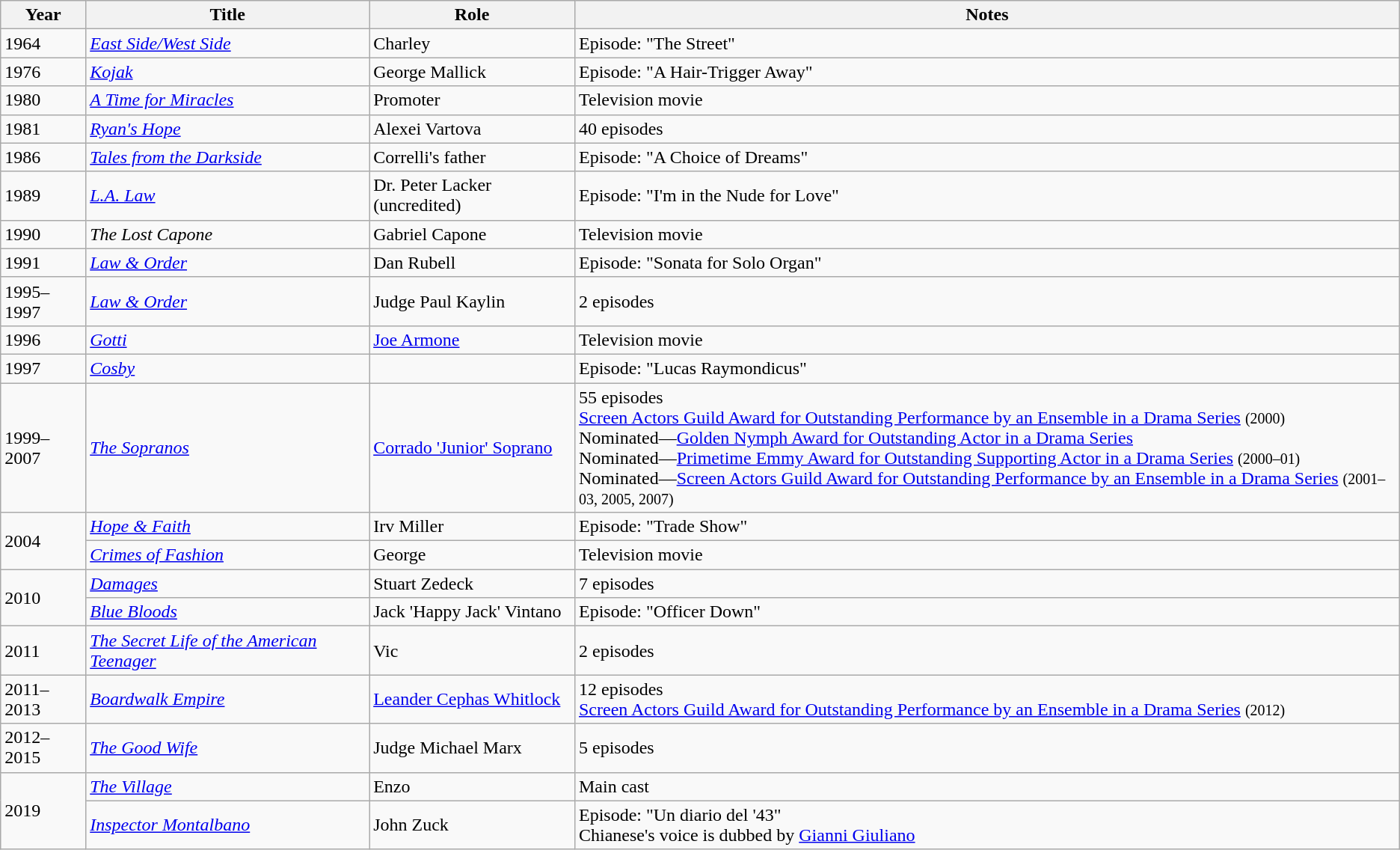<table class = "wikitable sortable">
<tr>
<th>Year</th>
<th>Title</th>
<th>Role</th>
<th class = "unsortable">Notes</th>
</tr>
<tr>
<td>1964</td>
<td><em><a href='#'>East Side/West Side</a></em></td>
<td>Charley</td>
<td>Episode: "The Street"</td>
</tr>
<tr>
<td>1976</td>
<td><em><a href='#'>Kojak</a></em></td>
<td>George Mallick</td>
<td>Episode: "A Hair-Trigger Away"</td>
</tr>
<tr>
<td>1980</td>
<td><em><a href='#'>A Time for Miracles</a></em></td>
<td>Promoter</td>
<td>Television movie</td>
</tr>
<tr>
<td>1981</td>
<td><em><a href='#'>Ryan's Hope</a></em></td>
<td>Alexei Vartova</td>
<td>40 episodes</td>
</tr>
<tr>
<td>1986</td>
<td><em><a href='#'>Tales from the Darkside</a></em></td>
<td>Correlli's father</td>
<td>Episode: "A Choice of Dreams"</td>
</tr>
<tr>
<td>1989</td>
<td><em><a href='#'>L.A. Law</a></em></td>
<td>Dr. Peter Lacker (uncredited)</td>
<td>Episode: "I'm in the Nude for Love"</td>
</tr>
<tr>
<td>1990</td>
<td><em>The Lost Capone</em></td>
<td>Gabriel Capone</td>
<td>Television movie</td>
</tr>
<tr>
<td>1991</td>
<td><em><a href='#'>Law & Order</a></em></td>
<td>Dan Rubell</td>
<td>Episode: "Sonata for Solo Organ"</td>
</tr>
<tr>
<td>1995–1997</td>
<td><em><a href='#'>Law & Order</a></em></td>
<td>Judge Paul Kaylin</td>
<td>2 episodes</td>
</tr>
<tr>
<td>1996</td>
<td><em><a href='#'>Gotti</a></em></td>
<td><a href='#'>Joe Armone</a></td>
<td>Television movie</td>
</tr>
<tr>
<td>1997</td>
<td><em><a href='#'>Cosby</a></em></td>
<td></td>
<td>Episode: "Lucas Raymondicus"</td>
</tr>
<tr>
<td>1999–<br>2007</td>
<td><em><a href='#'>The Sopranos</a></em></td>
<td><a href='#'>Corrado 'Junior' Soprano</a></td>
<td>55 episodes<br><a href='#'>Screen Actors Guild Award for Outstanding Performance by an Ensemble in a Drama Series</a> <small>(2000)</small><br>Nominated—<a href='#'>Golden Nymph Award for Outstanding Actor in a Drama Series</a><br>Nominated—<a href='#'>Primetime Emmy Award for Outstanding Supporting Actor in a Drama Series</a> <small>(2000–01)</small><br>Nominated—<a href='#'>Screen Actors Guild Award for Outstanding Performance by an Ensemble in a Drama Series</a> <small>(2001–03, 2005, 2007)</small></td>
</tr>
<tr>
<td rowspan="2">2004</td>
<td><em><a href='#'>Hope & Faith</a></em></td>
<td>Irv Miller</td>
<td>Episode: "Trade Show"</td>
</tr>
<tr>
<td><em><a href='#'>Crimes of Fashion</a></em></td>
<td>George</td>
<td>Television movie</td>
</tr>
<tr>
<td rowspan="2">2010</td>
<td><em><a href='#'>Damages</a></em></td>
<td>Stuart Zedeck</td>
<td>7 episodes</td>
</tr>
<tr>
<td><em><a href='#'>Blue Bloods</a></em></td>
<td>Jack 'Happy Jack' Vintano</td>
<td>Episode: "Officer Down"</td>
</tr>
<tr>
<td>2011</td>
<td><em><a href='#'>The Secret Life of the American Teenager</a></em></td>
<td>Vic</td>
<td>2 episodes</td>
</tr>
<tr>
<td>2011–2013</td>
<td><em><a href='#'>Boardwalk Empire</a></em></td>
<td><a href='#'>Leander Cephas Whitlock</a></td>
<td>12 episodes<br><a href='#'>Screen Actors Guild Award for Outstanding Performance by an Ensemble in a Drama Series</a> <small>(2012)</small></td>
</tr>
<tr>
<td>2012–2015</td>
<td><em><a href='#'>The Good Wife</a></em></td>
<td>Judge Michael Marx</td>
<td>5 episodes</td>
</tr>
<tr>
<td rowspan="2">2019</td>
<td><em><a href='#'>The Village</a></em></td>
<td>Enzo</td>
<td>Main cast</td>
</tr>
<tr>
<td><em><a href='#'>Inspector Montalbano</a></em></td>
<td>John Zuck</td>
<td>Episode: "Un diario del '43"<br>Chianese's voice is dubbed by <a href='#'>Gianni Giuliano</a></td>
</tr>
</table>
